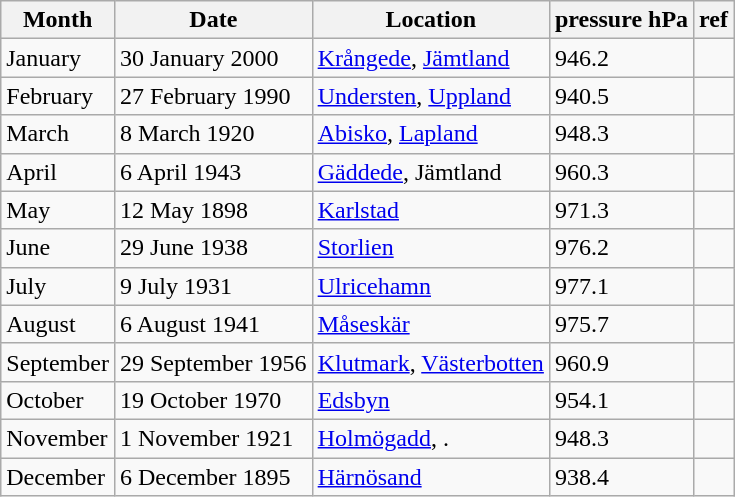<table class="wikitable sortable">
<tr>
<th>Month</th>
<th>Date</th>
<th class="unsortable">Location</th>
<th>pressure hPa</th>
<th>ref</th>
</tr>
<tr>
<td>January</td>
<td>30 January 2000</td>
<td><a href='#'>Krångede</a>, <a href='#'>Jämtland</a></td>
<td>946.2</td>
<td></td>
</tr>
<tr>
<td>February</td>
<td>27 February 1990</td>
<td><a href='#'>Understen</a>, <a href='#'>Uppland</a></td>
<td>940.5</td>
<td></td>
</tr>
<tr>
<td>March</td>
<td>8 March 1920</td>
<td><a href='#'>Abisko</a>, <a href='#'>Lapland</a></td>
<td>948.3</td>
<td></td>
</tr>
<tr>
<td>April</td>
<td>6 April 1943</td>
<td><a href='#'>Gäddede</a>, Jämtland</td>
<td>960.3</td>
<td></td>
</tr>
<tr>
<td>May</td>
<td>12 May 1898</td>
<td><a href='#'>Karlstad</a></td>
<td>971.3</td>
<td></td>
</tr>
<tr>
<td>June</td>
<td>29 June 1938</td>
<td><a href='#'>Storlien</a></td>
<td>976.2</td>
<td></td>
</tr>
<tr>
<td>July</td>
<td>9 July 1931</td>
<td><a href='#'>Ulricehamn</a></td>
<td>977.1</td>
<td></td>
</tr>
<tr>
<td>August</td>
<td>6 August 1941</td>
<td><a href='#'>Måseskär</a></td>
<td>975.7</td>
<td></td>
</tr>
<tr>
<td>September</td>
<td>29 September 1956</td>
<td><a href='#'>Klutmark</a>, <a href='#'>Västerbotten</a></td>
<td>960.9</td>
<td></td>
</tr>
<tr>
<td>October</td>
<td>19 October 1970</td>
<td><a href='#'>Edsbyn</a></td>
<td>954.1</td>
<td></td>
</tr>
<tr>
<td>November</td>
<td>1 November 1921</td>
<td><a href='#'>Holmögadd</a>, .</td>
<td>948.3</td>
<td></td>
</tr>
<tr>
<td>December</td>
<td>6 December 1895</td>
<td><a href='#'>Härnösand</a></td>
<td>938.4</td>
<td></td>
</tr>
</table>
